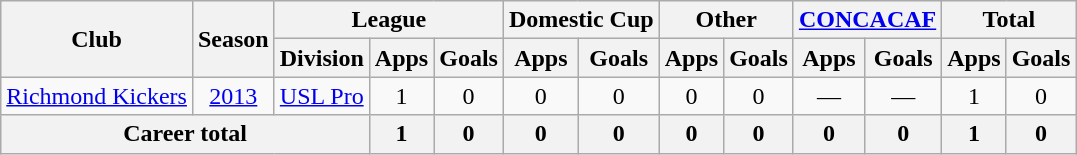<table class="wikitable" style="text-align: center;">
<tr>
<th rowspan="2">Club</th>
<th rowspan="2">Season</th>
<th colspan="3">League</th>
<th colspan="2">Domestic Cup</th>
<th colspan="2">Other</th>
<th colspan="2"><a href='#'>CONCACAF</a></th>
<th colspan="2">Total</th>
</tr>
<tr>
<th>Division</th>
<th>Apps</th>
<th>Goals</th>
<th>Apps</th>
<th>Goals</th>
<th>Apps</th>
<th>Goals</th>
<th>Apps</th>
<th>Goals</th>
<th>Apps</th>
<th>Goals</th>
</tr>
<tr>
<td rowspan="1"><a href='#'>Richmond Kickers</a></td>
<td><a href='#'>2013</a></td>
<td><a href='#'>USL Pro</a></td>
<td>1</td>
<td>0</td>
<td>0</td>
<td>0</td>
<td>0</td>
<td>0</td>
<td>—</td>
<td>—</td>
<td>1</td>
<td>0</td>
</tr>
<tr>
<th colspan="3">Career total</th>
<th>1</th>
<th>0</th>
<th>0</th>
<th>0</th>
<th>0</th>
<th>0</th>
<th>0</th>
<th>0</th>
<th>1</th>
<th>0</th>
</tr>
</table>
